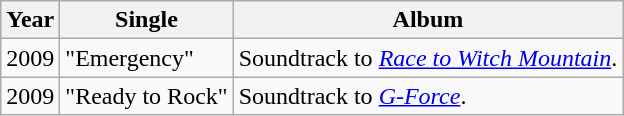<table class="wikitable">
<tr>
<th>Year</th>
<th>Single</th>
<th>Album</th>
</tr>
<tr>
<td>2009</td>
<td>"Emergency"</td>
<td>Soundtrack to <em><a href='#'>Race to Witch Mountain</a></em>.</td>
</tr>
<tr>
<td>2009</td>
<td>"Ready to Rock"</td>
<td>Soundtrack to <em><a href='#'>G-Force</a></em>.</td>
</tr>
</table>
